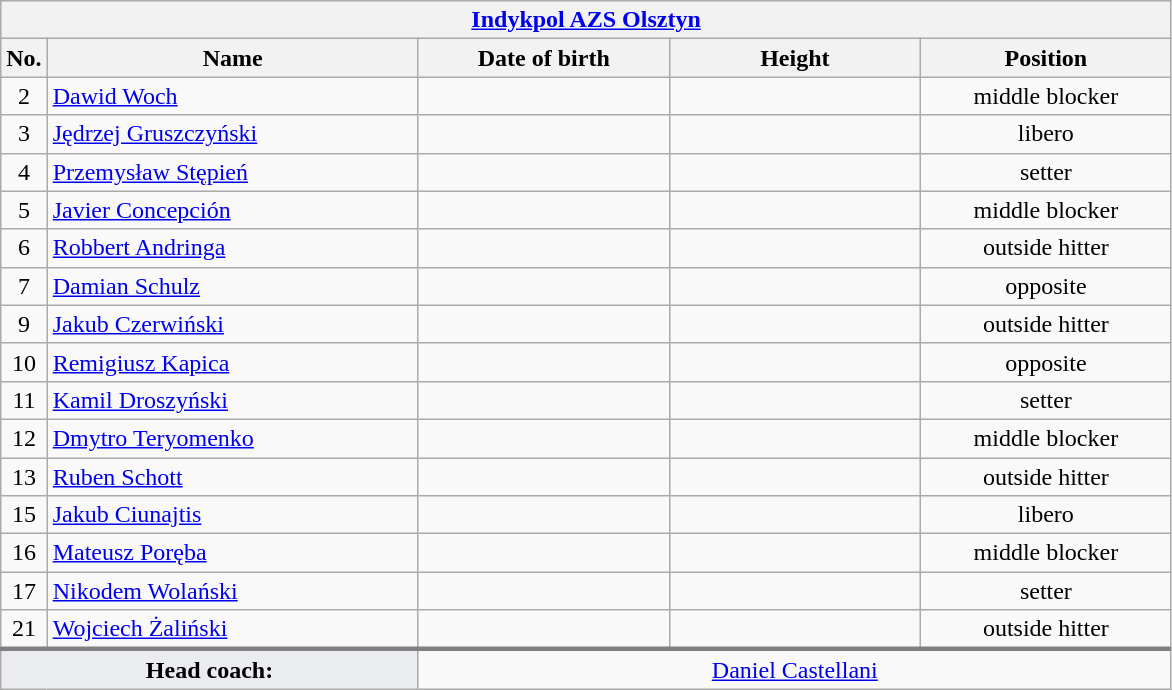<table class="wikitable collapsible collapsed" style="font-size:100%; text-align:center">
<tr>
<th colspan=5 style="width:30em"><a href='#'>Indykpol AZS Olsztyn</a></th>
</tr>
<tr>
<th>No.</th>
<th style="width:15em">Name</th>
<th style="width:10em">Date of birth</th>
<th style="width:10em">Height</th>
<th style="width:10em">Position</th>
</tr>
<tr>
<td>2</td>
<td align=left> <a href='#'>Dawid Woch</a></td>
<td align=right></td>
<td></td>
<td>middle blocker</td>
</tr>
<tr>
<td>3</td>
<td align=left> <a href='#'>Jędrzej Gruszczyński</a></td>
<td align=right></td>
<td></td>
<td>libero</td>
</tr>
<tr>
<td>4</td>
<td align=left> <a href='#'>Przemysław Stępień</a></td>
<td align=right></td>
<td></td>
<td>setter</td>
</tr>
<tr>
<td>5</td>
<td align=left> <a href='#'>Javier Concepción</a></td>
<td align=right></td>
<td></td>
<td>middle blocker</td>
</tr>
<tr>
<td>6</td>
<td align=left> <a href='#'>Robbert Andringa</a></td>
<td align=right></td>
<td></td>
<td>outside hitter</td>
</tr>
<tr>
<td>7</td>
<td align=left> <a href='#'>Damian Schulz</a></td>
<td align=right></td>
<td></td>
<td>opposite</td>
</tr>
<tr>
<td>9</td>
<td align=left> <a href='#'>Jakub Czerwiński</a></td>
<td align=right></td>
<td></td>
<td>outside hitter</td>
</tr>
<tr>
<td>10</td>
<td align=left> <a href='#'>Remigiusz Kapica</a></td>
<td align=right></td>
<td></td>
<td>opposite</td>
</tr>
<tr>
<td>11</td>
<td align=left> <a href='#'>Kamil Droszyński</a></td>
<td align=right></td>
<td></td>
<td>setter</td>
</tr>
<tr>
<td>12</td>
<td align=left> <a href='#'>Dmytro Teryomenko</a></td>
<td align=right></td>
<td></td>
<td>middle blocker</td>
</tr>
<tr>
<td>13</td>
<td align=left> <a href='#'>Ruben Schott</a></td>
<td align=right></td>
<td></td>
<td>outside hitter</td>
</tr>
<tr>
<td>15</td>
<td align=left> <a href='#'>Jakub Ciunajtis</a></td>
<td align=right></td>
<td></td>
<td>libero</td>
</tr>
<tr>
<td>16</td>
<td align=left> <a href='#'>Mateusz Poręba</a></td>
<td align=right></td>
<td></td>
<td>middle blocker</td>
</tr>
<tr>
<td>17</td>
<td align=left> <a href='#'>Nikodem Wolański</a></td>
<td align=right></td>
<td></td>
<td>setter</td>
</tr>
<tr>
<td>21</td>
<td align=left> <a href='#'>Wojciech Żaliński</a></td>
<td align=right></td>
<td></td>
<td>outside hitter</td>
</tr>
<tr style="border-top: 3px solid grey">
<td colspan=2 style="background:#EAECF0"><strong>Head coach:</strong></td>
<td colspan=3> <a href='#'>Daniel Castellani</a></td>
</tr>
</table>
